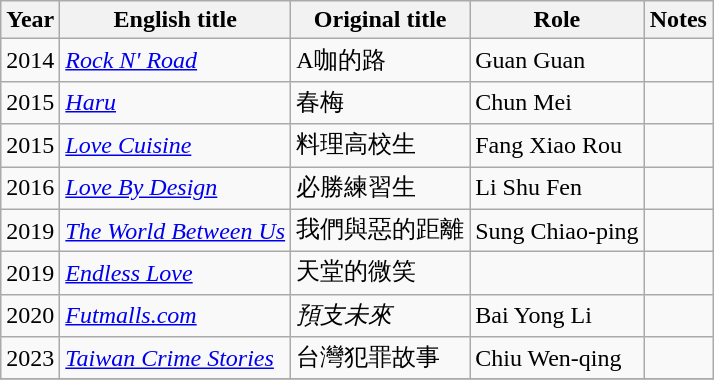<table class="wikitable sortable">
<tr>
<th>Year</th>
<th>English title</th>
<th>Original title</th>
<th>Role</th>
<th class="unsortable">Notes</th>
</tr>
<tr>
<td>2014</td>
<td><em><a href='#'>Rock N' Road</a></em></td>
<td>A咖的路</td>
<td>Guan Guan</td>
<td></td>
</tr>
<tr>
<td>2015</td>
<td><em><a href='#'>Haru</a></em></td>
<td>春梅</td>
<td>Chun Mei</td>
<td></td>
</tr>
<tr>
<td>2015</td>
<td><em><a href='#'>Love Cuisine</a></em></td>
<td>料理高校生</td>
<td>Fang Xiao Rou</td>
<td></td>
</tr>
<tr>
<td>2016</td>
<td><em><a href='#'>Love By Design</a></em></td>
<td>必勝練習生</td>
<td>Li Shu Fen</td>
<td></td>
</tr>
<tr>
<td>2019</td>
<td><em><a href='#'>The World Between Us</a></em></td>
<td>我們與惡的距離</td>
<td>Sung Chiao-ping</td>
<td></td>
</tr>
<tr>
<td>2019</td>
<td><em><a href='#'>Endless Love</a></em></td>
<td>天堂的微笑</td>
<td></td>
<td></td>
</tr>
<tr>
<td>2020</td>
<td><em><a href='#'>Futmalls.com</a></em></td>
<td><em>預支未來</em></td>
<td>Bai Yong Li</td>
<td></td>
</tr>
<tr>
<td>2023</td>
<td><em><a href='#'>Taiwan Crime Stories</a></em></td>
<td>台灣犯罪故事</td>
<td>Chiu Wen-qing</td>
<td></td>
</tr>
<tr>
</tr>
</table>
